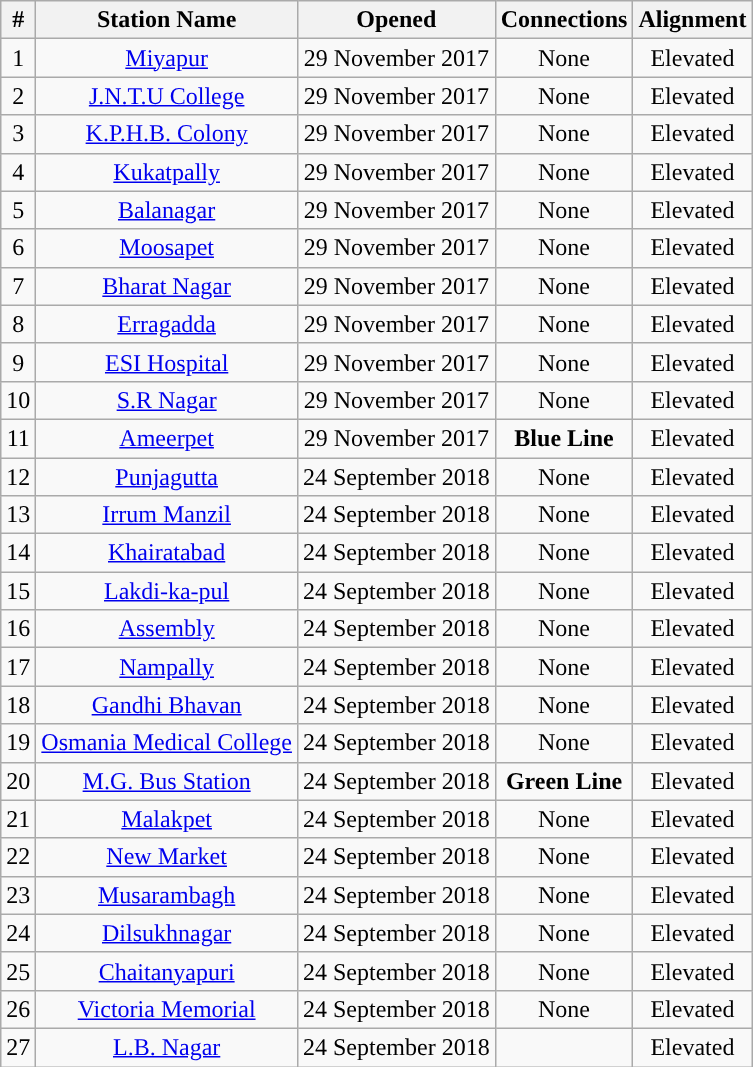<table class="wikitable" style="text-align: center;">
<tr>
<th>#</th>
<th>Station Name</th>
<th>Opened</th>
<th>Connections</th>
<th>Alignment</th>
</tr>
<tr>
<td>1</td>
<td><a href='#'>Miyapur</a></td>
<td>29 November 2017</td>
<td>None</td>
<td>Elevated</td>
</tr>
<tr>
<td>2</td>
<td><a href='#'>J.N.T.U College</a></td>
<td>29 November 2017</td>
<td>None</td>
<td>Elevated</td>
</tr>
<tr>
<td>3</td>
<td><a href='#'>K.P.H.B. Colony</a></td>
<td>29 November 2017</td>
<td>None</td>
<td>Elevated</td>
</tr>
<tr>
<td>4</td>
<td><a href='#'>Kukatpally</a></td>
<td>29 November 2017</td>
<td>None</td>
<td>Elevated</td>
</tr>
<tr>
<td>5</td>
<td><a href='#'>Balanagar</a></td>
<td>29 November 2017</td>
<td>None</td>
<td>Elevated</td>
</tr>
<tr>
<td>6</td>
<td><a href='#'>Moosapet</a></td>
<td>29 November 2017</td>
<td>None</td>
<td>Elevated</td>
</tr>
<tr>
<td>7</td>
<td><a href='#'>Bharat Nagar</a></td>
<td>29 November 2017</td>
<td>None</td>
<td>Elevated</td>
</tr>
<tr>
<td>8</td>
<td><a href='#'>Erragadda</a></td>
<td>29 November 2017</td>
<td>None</td>
<td>Elevated</td>
</tr>
<tr>
<td>9</td>
<td><a href='#'>ESI Hospital</a></td>
<td>29 November 2017</td>
<td>None</td>
<td>Elevated</td>
</tr>
<tr>
<td>10</td>
<td><a href='#'>S.R Nagar</a></td>
<td>29 November 2017</td>
<td>None</td>
<td>Elevated</td>
</tr>
<tr>
<td>11</td>
<td><a href='#'>Ameerpet</a></td>
<td>29 November 2017</td>
<td style="background:#"><strong><span>Blue Line</span></strong></td>
<td>Elevated</td>
</tr>
<tr>
<td>12</td>
<td><a href='#'>Punjagutta</a></td>
<td>24 September 2018</td>
<td>None</td>
<td>Elevated</td>
</tr>
<tr>
<td>13</td>
<td><a href='#'>Irrum Manzil</a></td>
<td>24 September 2018</td>
<td>None</td>
<td>Elevated</td>
</tr>
<tr>
<td>14</td>
<td><a href='#'>Khairatabad</a></td>
<td>24 September 2018</td>
<td>None</td>
<td>Elevated</td>
</tr>
<tr>
<td>15</td>
<td><a href='#'>Lakdi-ka-pul</a></td>
<td>24 September 2018</td>
<td>None</td>
<td>Elevated</td>
</tr>
<tr>
<td>16</td>
<td><a href='#'>Assembly</a></td>
<td>24 September 2018</td>
<td>None</td>
<td>Elevated</td>
</tr>
<tr>
<td>17</td>
<td><a href='#'>Nampally</a></td>
<td>24 September 2018</td>
<td>None</td>
<td>Elevated</td>
</tr>
<tr>
<td>18</td>
<td><a href='#'>Gandhi Bhavan</a></td>
<td>24 September 2018</td>
<td>None</td>
<td>Elevated</td>
</tr>
<tr>
<td>19</td>
<td><a href='#'>Osmania Medical College</a></td>
<td>24 September 2018</td>
<td>None</td>
<td>Elevated</td>
</tr>
<tr>
<td>20</td>
<td><a href='#'>M.G. Bus Station</a></td>
<td>24 September 2018</td>
<td style="background:#"><strong><span>Green Line</span></strong></td>
<td>Elevated</td>
</tr>
<tr>
<td>21</td>
<td><a href='#'>Malakpet</a></td>
<td>24 September 2018</td>
<td>None</td>
<td>Elevated</td>
</tr>
<tr>
<td>22</td>
<td><a href='#'>New Market</a></td>
<td>24 September 2018</td>
<td>None</td>
<td>Elevated</td>
</tr>
<tr>
<td>23</td>
<td><a href='#'>Musarambagh</a></td>
<td>24 September 2018</td>
<td>None</td>
<td>Elevated</td>
</tr>
<tr>
<td>24</td>
<td><a href='#'>Dilsukhnagar</a></td>
<td>24 September 2018</td>
<td>None</td>
<td>Elevated</td>
</tr>
<tr>
<td>25</td>
<td><a href='#'>Chaitanyapuri</a></td>
<td>24 September 2018</td>
<td>None</td>
<td>Elevated</td>
</tr>
<tr>
<td>26</td>
<td><a href='#'>Victoria Memorial</a></td>
<td>24 September 2018</td>
<td>None</td>
<td>Elevated</td>
</tr>
<tr>
<td>27</td>
<td><a href='#'>L.B. Nagar</a></td>
<td>24 September 2018</td>
<td></td>
<td>Elevated</td>
</tr>
</table>
